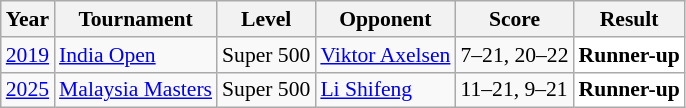<table class="sortable wikitable" style="font-size: 90%;">
<tr>
<th>Year</th>
<th>Tournament</th>
<th>Level</th>
<th>Opponent</th>
<th>Score</th>
<th>Result</th>
</tr>
<tr>
<td align="center"><a href='#'>2019</a></td>
<td align="left"><a href='#'>India Open</a></td>
<td align="left">Super 500</td>
<td align="left"> <a href='#'>Viktor Axelsen</a></td>
<td align="left">7–21, 20–22</td>
<td style="text-align:left; background:white"> <strong>Runner-up</strong></td>
</tr>
<tr>
<td align="center"><a href='#'>2025</a></td>
<td align="left"><a href='#'>Malaysia Masters</a></td>
<td align="left">Super 500</td>
<td align="left"> <a href='#'>Li Shifeng</a></td>
<td align="left">11–21, 9–21</td>
<td style="text-align:left; background:white"> <strong>Runner-up</strong></td>
</tr>
</table>
